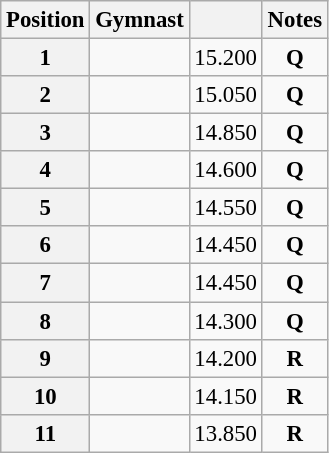<table class="wikitable sortable" style="text-align:center; font-size:95%">
<tr>
<th scope=col>Position</th>
<th scope=col>Gymnast</th>
<th scope=col></th>
<th scope=col>Notes</th>
</tr>
<tr>
<th scope=row>1</th>
<td align=left></td>
<td>15.200</td>
<td><strong>Q</strong></td>
</tr>
<tr>
<th scope=row>2</th>
<td align=left></td>
<td>15.050</td>
<td><strong>Q</strong></td>
</tr>
<tr>
<th scope=row>3</th>
<td align=left></td>
<td>14.850</td>
<td><strong>Q</strong></td>
</tr>
<tr>
<th scope=row>4</th>
<td align=left></td>
<td>14.600</td>
<td><strong>Q</strong></td>
</tr>
<tr>
<th scope=row>5</th>
<td align=left></td>
<td>14.550</td>
<td><strong>Q</strong></td>
</tr>
<tr>
<th scope=row>6</th>
<td align=left></td>
<td>14.450</td>
<td><strong>Q</strong></td>
</tr>
<tr>
<th scope=row>7</th>
<td align=left></td>
<td>14.450</td>
<td><strong>Q</strong></td>
</tr>
<tr>
<th scope=row>8</th>
<td align=left></td>
<td>14.300</td>
<td><strong>Q</strong></td>
</tr>
<tr>
<th scope=row>9</th>
<td align=left></td>
<td>14.200</td>
<td><strong>R</strong></td>
</tr>
<tr>
<th scope=row>10</th>
<td align=left></td>
<td>14.150</td>
<td><strong>R</strong></td>
</tr>
<tr>
<th scope=row>11</th>
<td align=left></td>
<td>13.850</td>
<td><strong>R</strong></td>
</tr>
</table>
